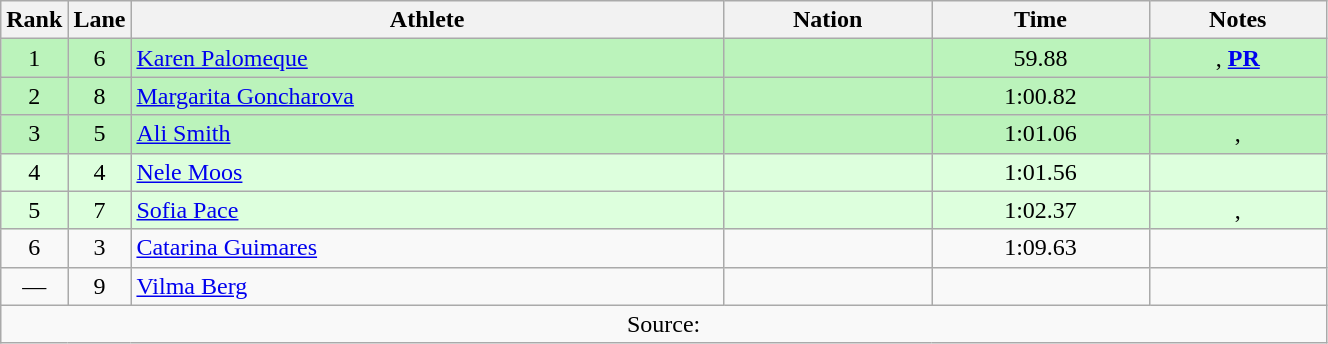<table class="wikitable sortable" style="text-align:center;width: 70%;">
<tr>
<th scope="col" style="width: 10px;">Rank</th>
<th scope="col" style="width: 10px;">Lane</th>
<th scope="col">Athlete</th>
<th scope="col">Nation</th>
<th scope="col">Time</th>
<th scope="col">Notes</th>
</tr>
<tr bgcolor=bbf3bb>
<td>1</td>
<td>6</td>
<td align=left><a href='#'>Karen Palomeque</a></td>
<td align=left></td>
<td>59.88</td>
<td>, <strong><a href='#'>PR</a></strong></td>
</tr>
<tr bgcolor=bbf3bb>
<td>2</td>
<td>8</td>
<td align=left><a href='#'>Margarita Goncharova</a></td>
<td align=left></td>
<td>1:00.82</td>
<td></td>
</tr>
<tr bgcolor=bbf3bb>
<td>3</td>
<td>5</td>
<td align=left><a href='#'>Ali Smith</a></td>
<td align=left></td>
<td>1:01.06</td>
<td>, </td>
</tr>
<tr bgcolor=ddffdd>
<td>4</td>
<td>4</td>
<td align=left><a href='#'>Nele Moos</a></td>
<td align=left></td>
<td>1:01.56</td>
<td></td>
</tr>
<tr bgcolor=ddffdd>
<td>5</td>
<td>7</td>
<td align=left><a href='#'>Sofia Pace</a></td>
<td align=left></td>
<td>1:02.37</td>
<td>, </td>
</tr>
<tr>
<td>6</td>
<td>3</td>
<td align=left><a href='#'>Catarina Guimares</a></td>
<td align=left></td>
<td>1:09.63</td>
<td></td>
</tr>
<tr>
<td>—</td>
<td>9</td>
<td align=left><a href='#'>Vilma Berg</a></td>
<td align=left></td>
<td></td>
<td></td>
</tr>
<tr class="sortbottom">
<td colspan="6">Source:</td>
</tr>
</table>
